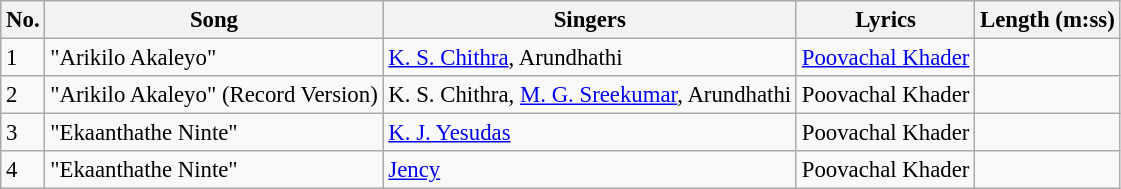<table class="wikitable" style="font-size:95%;">
<tr>
<th>No.</th>
<th>Song</th>
<th>Singers</th>
<th>Lyrics</th>
<th>Length (m:ss)</th>
</tr>
<tr>
<td>1</td>
<td>"Arikilo Akaleyo"</td>
<td><a href='#'>K. S. Chithra</a>, Arundhathi</td>
<td><a href='#'>Poovachal Khader</a></td>
<td></td>
</tr>
<tr>
<td>2</td>
<td>"Arikilo Akaleyo" (Record Version)</td>
<td>K. S. Chithra, <a href='#'>M. G. Sreekumar</a>, Arundhathi</td>
<td>Poovachal Khader</td>
<td></td>
</tr>
<tr>
<td>3</td>
<td>"Ekaanthathe Ninte"</td>
<td><a href='#'>K. J. Yesudas</a></td>
<td>Poovachal Khader</td>
<td></td>
</tr>
<tr>
<td>4</td>
<td>"Ekaanthathe Ninte"</td>
<td><a href='#'>Jency</a></td>
<td>Poovachal Khader</td>
<td></td>
</tr>
</table>
